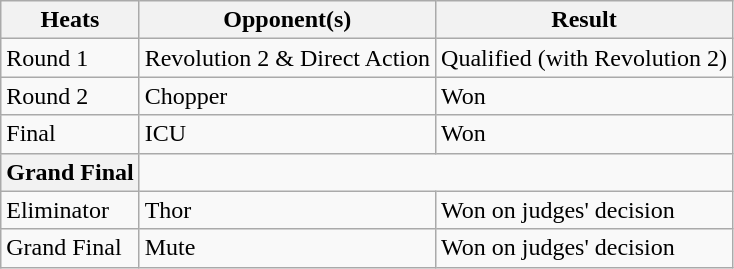<table class="wikitable">
<tr>
<th>Heats</th>
<th>Opponent(s)</th>
<th>Result</th>
</tr>
<tr>
<td>Round 1</td>
<td>Revolution 2 & Direct Action</td>
<td>Qualified (with Revolution 2)</td>
</tr>
<tr>
<td>Round 2</td>
<td>Chopper</td>
<td>Won</td>
</tr>
<tr>
<td>Final</td>
<td>ICU</td>
<td>Won</td>
</tr>
<tr>
<th>Grand Final</th>
</tr>
<tr>
<td>Eliminator</td>
<td>Thor</td>
<td>Won on judges' decision</td>
</tr>
<tr>
<td>Grand Final</td>
<td>Mute</td>
<td>Won on judges' decision</td>
</tr>
</table>
